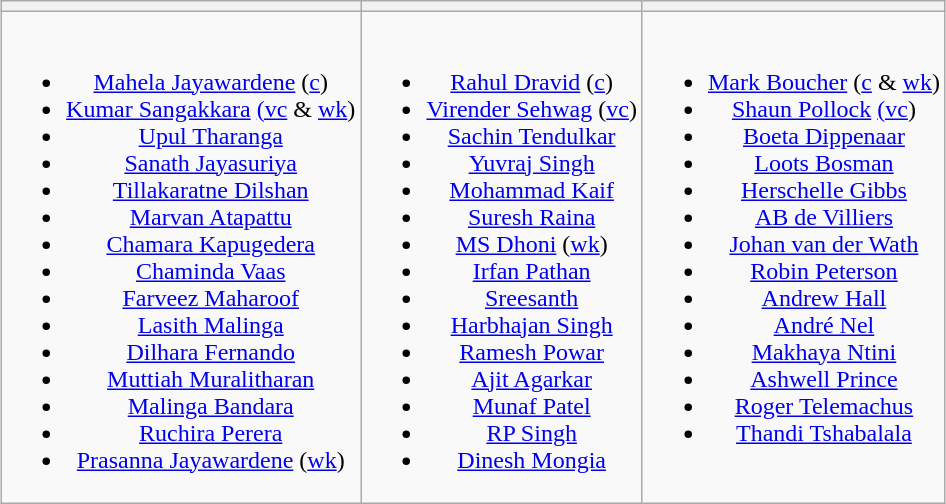<table class="wikitable" style="text-align:center; margin:auto">
<tr>
<th></th>
<th></th>
<th></th>
</tr>
<tr style="vertical-align:top">
<td><br><ul><li><a href='#'>Mahela Jayawardene</a> (<a href='#'>c</a>)</li><li><a href='#'>Kumar Sangakkara</a> <a href='#'>(vc</a> & <a href='#'>wk</a>)</li><li><a href='#'>Upul Tharanga</a></li><li><a href='#'>Sanath Jayasuriya</a></li><li><a href='#'>Tillakaratne Dilshan</a></li><li><a href='#'>Marvan Atapattu</a></li><li><a href='#'>Chamara Kapugedera</a></li><li><a href='#'>Chaminda Vaas</a></li><li><a href='#'>Farveez Maharoof</a></li><li><a href='#'>Lasith Malinga</a></li><li><a href='#'>Dilhara Fernando</a></li><li><a href='#'>Muttiah Muralitharan</a></li><li><a href='#'>Malinga Bandara</a></li><li><a href='#'>Ruchira Perera</a></li><li><a href='#'>Prasanna Jayawardene</a> (<a href='#'>wk</a>)</li></ul></td>
<td><br><ul><li><a href='#'>Rahul Dravid</a> (<a href='#'>c</a>)</li><li><a href='#'>Virender Sehwag</a> (<a href='#'>vc</a>)</li><li><a href='#'>Sachin Tendulkar</a></li><li><a href='#'>Yuvraj Singh</a></li><li><a href='#'>Mohammad Kaif</a></li><li><a href='#'>Suresh Raina</a></li><li><a href='#'>MS Dhoni</a> (<a href='#'>wk</a>)</li><li><a href='#'>Irfan Pathan</a></li><li><a href='#'>Sreesanth</a></li><li><a href='#'>Harbhajan Singh</a></li><li><a href='#'>Ramesh Powar</a></li><li><a href='#'>Ajit Agarkar</a></li><li><a href='#'>Munaf Patel</a></li><li><a href='#'>RP Singh</a></li><li><a href='#'>Dinesh Mongia</a></li></ul></td>
<td><br><ul><li><a href='#'>Mark Boucher</a> (<a href='#'>c</a> & <a href='#'>wk</a>)</li><li><a href='#'>Shaun Pollock</a> <a href='#'>(vc</a>)</li><li><a href='#'>Boeta Dippenaar</a></li><li><a href='#'>Loots Bosman</a></li><li><a href='#'>Herschelle Gibbs</a></li><li><a href='#'>AB de Villiers</a></li><li><a href='#'>Johan van der Wath</a></li><li><a href='#'>Robin Peterson</a></li><li><a href='#'>Andrew Hall</a></li><li><a href='#'>André Nel</a></li><li><a href='#'>Makhaya Ntini</a></li><li><a href='#'>Ashwell Prince</a></li><li><a href='#'>Roger Telemachus</a></li><li><a href='#'>Thandi Tshabalala</a></li></ul></td>
</tr>
</table>
